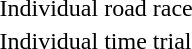<table>
<tr>
<td>Individual road race</td>
<td></td>
<td></td>
<td></td>
</tr>
<tr>
<td>Individual time trial</td>
<td></td>
<td></td>
<td></td>
</tr>
</table>
